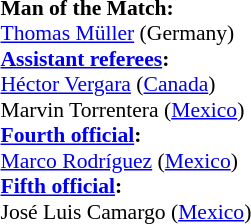<table style="width:50%;font-size:90%">
<tr>
<td><br><strong>Man of the Match:</strong>
<br><a href='#'>Thomas Müller</a> (Germany)<br><strong><a href='#'>Assistant referees</a>:</strong>
<br><a href='#'>Héctor Vergara</a> (<a href='#'>Canada</a>)
<br>Marvin Torrentera (<a href='#'>Mexico</a>)
<br><strong><a href='#'>Fourth official</a>:</strong>
<br><a href='#'>Marco Rodríguez</a> (<a href='#'>Mexico</a>)
<br><strong><a href='#'>Fifth official</a>:</strong>
<br>José Luis Camargo (<a href='#'>Mexico</a>)</td>
</tr>
</table>
